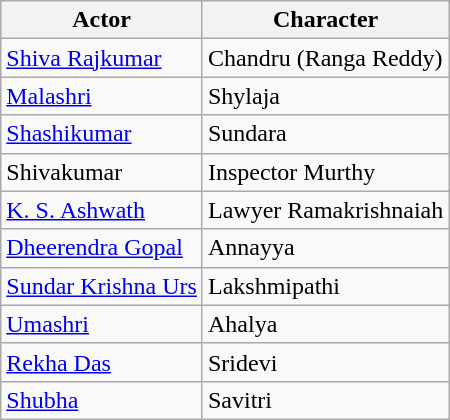<table class="wikitable">
<tr>
<th>Actor</th>
<th>Character</th>
</tr>
<tr>
<td><a href='#'>Shiva Rajkumar</a></td>
<td>Chandru (Ranga Reddy)</td>
</tr>
<tr>
<td><a href='#'>Malashri</a></td>
<td>Shylaja</td>
</tr>
<tr>
<td><a href='#'>Shashikumar</a></td>
<td>Sundara</td>
</tr>
<tr>
<td>Shivakumar</td>
<td>Inspector Murthy</td>
</tr>
<tr>
<td><a href='#'>K. S. Ashwath</a></td>
<td>Lawyer Ramakrishnaiah</td>
</tr>
<tr>
<td><a href='#'>Dheerendra Gopal</a></td>
<td>Annayya</td>
</tr>
<tr>
<td><a href='#'>Sundar Krishna Urs</a></td>
<td>Lakshmipathi</td>
</tr>
<tr>
<td><a href='#'>Umashri</a></td>
<td>Ahalya</td>
</tr>
<tr>
<td><a href='#'>Rekha Das</a></td>
<td>Sridevi</td>
</tr>
<tr>
<td><a href='#'>Shubha</a></td>
<td>Savitri</td>
</tr>
</table>
